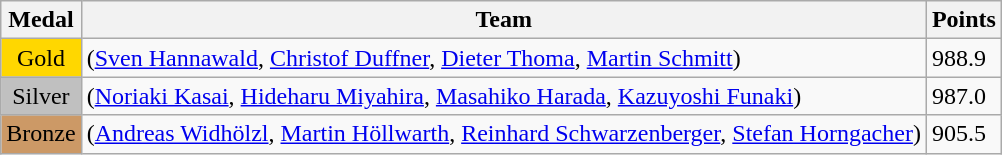<table class="wikitable">
<tr>
<th>Medal</th>
<th>Team</th>
<th>Points</th>
</tr>
<tr>
<td style="text-align:center;background-color:gold;">Gold</td>
<td> (<a href='#'>Sven Hannawald</a>, <a href='#'>Christof Duffner</a>, <a href='#'>Dieter Thoma</a>, <a href='#'>Martin Schmitt</a>)</td>
<td>988.9</td>
</tr>
<tr>
<td style="text-align:center;background-color:silver;">Silver</td>
<td> (<a href='#'>Noriaki Kasai</a>, <a href='#'>Hideharu Miyahira</a>, <a href='#'>Masahiko Harada</a>, <a href='#'>Kazuyoshi Funaki</a>)</td>
<td>987.0</td>
</tr>
<tr>
<td style="text-align:center;background-color:#CC9966;">Bronze</td>
<td> (<a href='#'>Andreas Widhölzl</a>, <a href='#'>Martin Höllwarth</a>, <a href='#'>Reinhard Schwarzenberger</a>, <a href='#'>Stefan Horngacher</a>)</td>
<td>905.5</td>
</tr>
</table>
